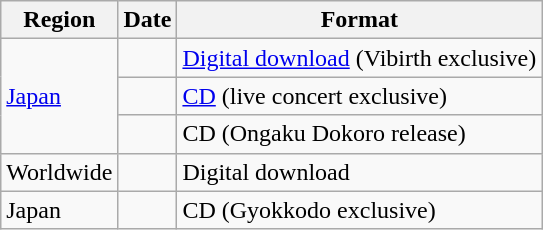<table class="wikitable">
<tr>
<th>Region</th>
<th>Date</th>
<th>Format</th>
</tr>
<tr>
<td rowspan="3"><a href='#'>Japan</a></td>
<td></td>
<td><a href='#'>Digital download</a> (Vibirth exclusive)</td>
</tr>
<tr>
<td></td>
<td><a href='#'>CD</a> (live concert exclusive)</td>
</tr>
<tr>
<td></td>
<td>CD (Ongaku Dokoro release)</td>
</tr>
<tr>
<td rowspan="1">Worldwide</td>
<td></td>
<td>Digital download</td>
</tr>
<tr>
<td rowspan="1">Japan</td>
<td></td>
<td>CD (Gyokkodo exclusive)</td>
</tr>
</table>
